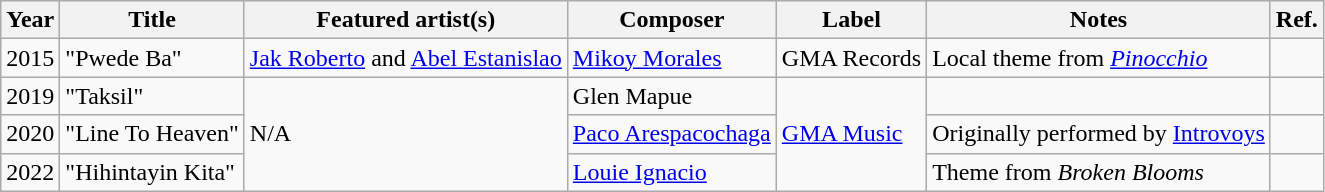<table class="wikitable">
<tr>
<th>Year</th>
<th>Title</th>
<th>Featured artist(s)</th>
<th>Composer</th>
<th>Label</th>
<th>Notes</th>
<th>Ref.</th>
</tr>
<tr>
<td>2015</td>
<td>"Pwede Ba"</td>
<td><a href='#'>Jak Roberto</a> and <a href='#'>Abel Estanislao</a></td>
<td><a href='#'>Mikoy Morales</a></td>
<td>GMA Records</td>
<td>Local theme from <em><a href='#'>Pinocchio</a></em></td>
<td></td>
</tr>
<tr>
<td>2019</td>
<td>"Taksil"</td>
<td rowspan="3">N/A</td>
<td>Glen Mapue</td>
<td rowspan="3"><a href='#'>GMA Music</a></td>
<td></td>
<td></td>
</tr>
<tr>
<td>2020</td>
<td>"Line To Heaven"</td>
<td><a href='#'>Paco Arespacochaga</a></td>
<td>Originally performed by <a href='#'>Introvoys</a></td>
<td></td>
</tr>
<tr>
<td>2022</td>
<td>"Hihintayin Kita"</td>
<td><a href='#'>Louie Ignacio</a></td>
<td>Theme from <em>Broken Blooms</em></td>
<td></td>
</tr>
</table>
